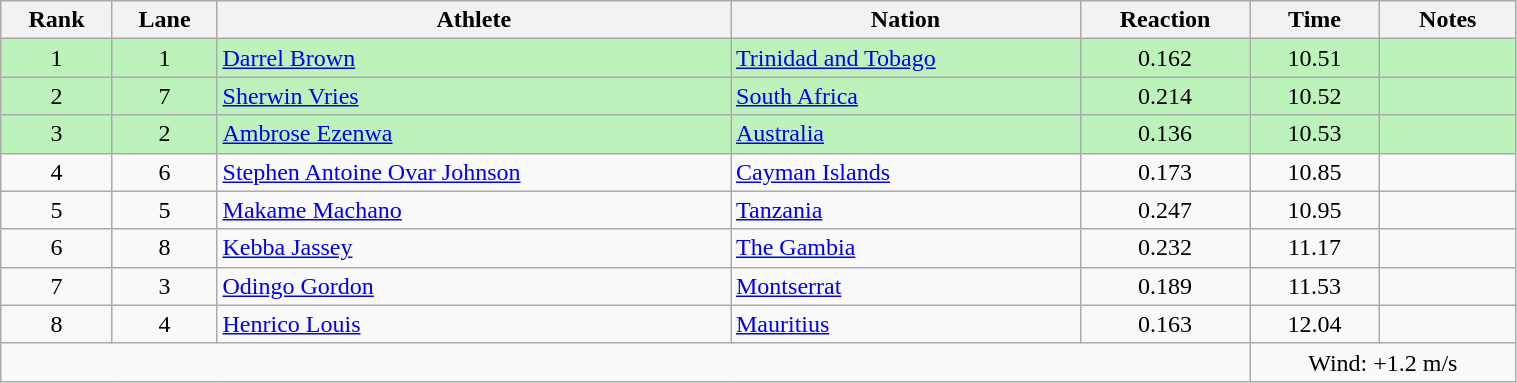<table class="wikitable sortable" style="text-align:center;width: 80%">
<tr>
<th>Rank</th>
<th>Lane</th>
<th>Athlete</th>
<th>Nation</th>
<th>Reaction</th>
<th>Time</th>
<th>Notes</th>
</tr>
<tr bgcolor="#bbf3bb">
<td>1</td>
<td>1</td>
<td align="left"><a href='#'>Darrel Brown</a></td>
<td align="left"> <a href='#'>Trinidad and Tobago</a></td>
<td>0.162</td>
<td>10.51</td>
<td></td>
</tr>
<tr bgcolor="#bbf3bb">
<td>2</td>
<td>7</td>
<td align="left"><a href='#'>Sherwin Vries</a></td>
<td align="left"> <a href='#'>South Africa</a></td>
<td>0.214</td>
<td>10.52</td>
<td></td>
</tr>
<tr bgcolor="#bbf3bb">
<td>3</td>
<td>2</td>
<td align="left"><a href='#'>Ambrose Ezenwa</a></td>
<td align="left"> <a href='#'>Australia</a></td>
<td>0.136</td>
<td>10.53</td>
<td></td>
</tr>
<tr>
<td>4</td>
<td>6</td>
<td align="left"><a href='#'>Stephen Antoine Ovar Johnson</a></td>
<td align="left"> <a href='#'>Cayman Islands</a></td>
<td>0.173</td>
<td>10.85</td>
<td></td>
</tr>
<tr>
<td>5</td>
<td>5</td>
<td align="left"><a href='#'>Makame Machano</a></td>
<td align="left"> <a href='#'>Tanzania</a></td>
<td>0.247</td>
<td>10.95</td>
<td></td>
</tr>
<tr>
<td>6</td>
<td>8</td>
<td align="left"><a href='#'>Kebba Jassey</a></td>
<td align="left"> <a href='#'>The Gambia</a></td>
<td>0.232</td>
<td>11.17</td>
<td></td>
</tr>
<tr>
<td>7</td>
<td>3</td>
<td align="left"><a href='#'>Odingo Gordon</a></td>
<td align="left"> <a href='#'>Montserrat</a></td>
<td>0.189</td>
<td>11.53</td>
<td></td>
</tr>
<tr>
<td>8</td>
<td>4</td>
<td align="left"><a href='#'>Henrico Louis</a></td>
<td align="left"> <a href='#'>Mauritius</a></td>
<td>0.163</td>
<td>12.04</td>
<td></td>
</tr>
<tr>
<td colspan="5"></td>
<td colspan="2">Wind: +1.2 m/s</td>
</tr>
</table>
